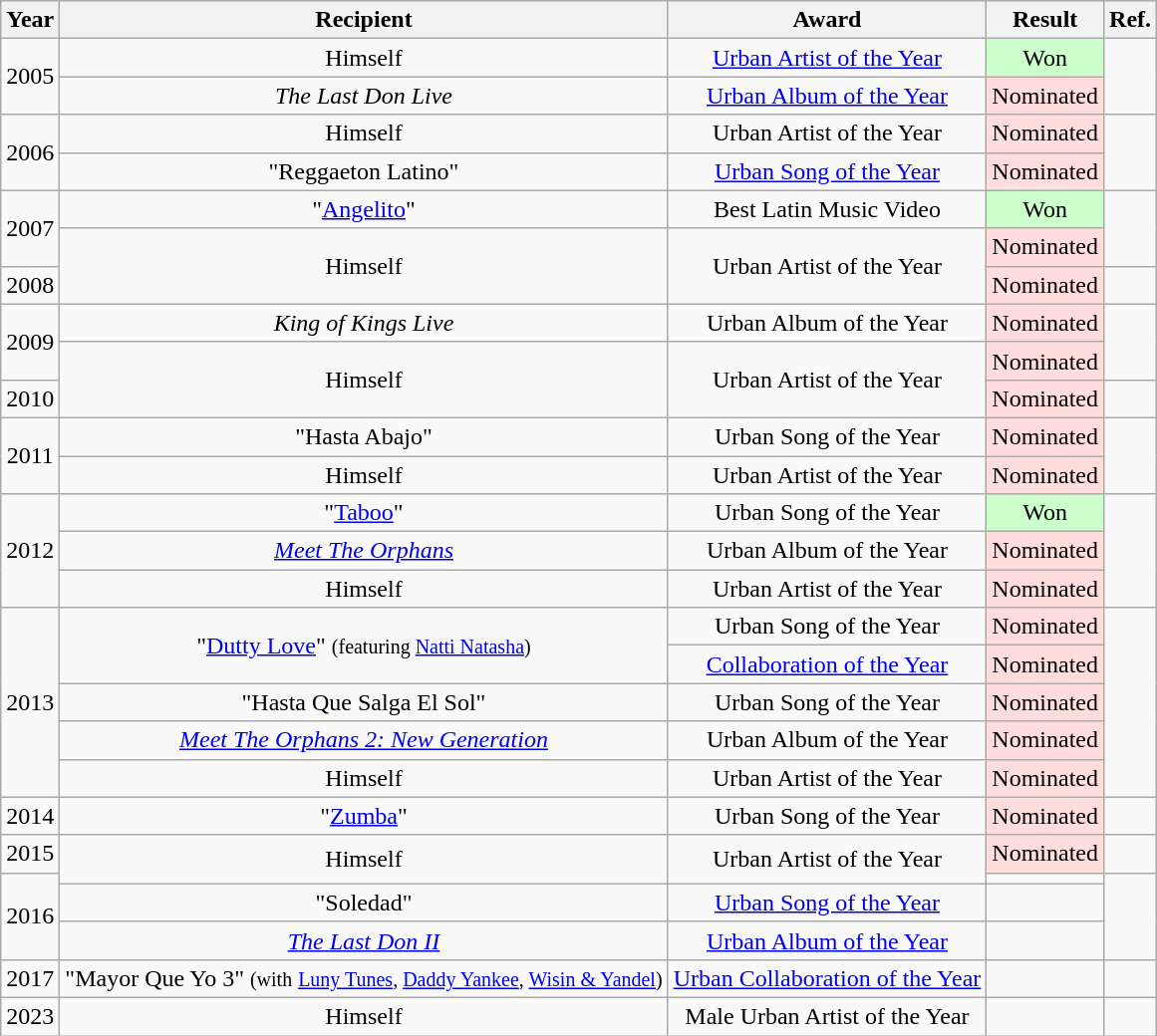<table class="wikitable">
<tr>
<th align="center">Year</th>
<th align="center">Recipient</th>
<th align="center">Award</th>
<th align="center">Result</th>
<th align="center">Ref.</th>
</tr>
<tr>
<td align="center" rowspan="2">2005</td>
<td align="center">Himself</td>
<td align="center"><a href='#'>Urban Artist of the Year</a></td>
<td align="center" style="background-color: #CFC">Won</td>
<td align="center" rowspan="2"></td>
</tr>
<tr>
<td align="center"><em>The Last Don Live</em></td>
<td align="center"><a href='#'>Urban Album of the Year</a></td>
<td align="center" style="background-color: #FDD">Nominated</td>
</tr>
<tr>
<td align="center" rowspan="2">2006</td>
<td align="center">Himself</td>
<td align="center">Urban Artist of the Year</td>
<td align="center" style="background-color: #FDD">Nominated</td>
<td align="center" rowspan="2"></td>
</tr>
<tr>
<td align="center">"Reggaeton Latino"</td>
<td align="center"><a href='#'>Urban Song of the Year</a></td>
<td align="center" style="background-color: #FDD">Nominated</td>
</tr>
<tr>
<td align="center" rowspan="2">2007</td>
<td align="center">"<a href='#'>Angelito</a>"</td>
<td align="center">Best Latin Music Video</td>
<td align="center" style="background-color: #CFC">Won</td>
<td align="center" rowspan="2"></td>
</tr>
<tr>
<td rowspan="2" align="center">Himself</td>
<td rowspan="2" align="center">Urban Artist of the Year</td>
<td align="center" style="background-color: #FDD">Nominated</td>
</tr>
<tr>
<td align="center">2008</td>
<td align="center" style="background-color: #FDD">Nominated</td>
<td align="center"></td>
</tr>
<tr>
<td align="center" rowspan="2">2009</td>
<td align="center"><em>King of Kings Live</em></td>
<td align="center">Urban Album of the Year</td>
<td align="center" style="background-color: #FDD">Nominated</td>
<td align="center" rowspan="2"></td>
</tr>
<tr>
<td rowspan="2" align="center">Himself</td>
<td align="center" rowspan="2">Urban Artist of the Year</td>
<td align="center" style="background-color: #FDD">Nominated</td>
</tr>
<tr>
<td align="center">2010</td>
<td align="center" style="background-color: #FDD">Nominated</td>
<td align="center"></td>
</tr>
<tr>
<td align="center" rowspan="2">2011</td>
<td align="center">"Hasta Abajo"</td>
<td align="center">Urban Song of the Year</td>
<td align="center" style="background-color: #FDD">Nominated</td>
<td align="center" rowspan="2"></td>
</tr>
<tr>
<td align="center">Himself</td>
<td align="center">Urban Artist of the Year</td>
<td align="center" style="background-color: #FDD">Nominated</td>
</tr>
<tr>
<td align="center" rowspan="3">2012</td>
<td align="center">"<a href='#'>Taboo</a>"</td>
<td align="center">Urban Song of the Year</td>
<td align="center" style="background-color: #CFC">Won</td>
<td align="center" rowspan="3"></td>
</tr>
<tr>
<td align="center"><em><a href='#'>Meet The Orphans</a></em></td>
<td align="center">Urban Album of the Year</td>
<td align="center" style="background-color: #FDD">Nominated</td>
</tr>
<tr>
<td align="center">Himself</td>
<td align="center">Urban Artist of the Year</td>
<td align="center" style="background-color: #FDD">Nominated</td>
</tr>
<tr>
<td align="center" rowspan="5">2013</td>
<td align="center" rowspan="2">"<a href='#'>Dutty Love</a>" <small>(featuring <a href='#'>Natti Natasha</a>)</small></td>
<td align="center">Urban Song of the Year</td>
<td align="center" style="background-color: #FDD">Nominated</td>
<td align="center" rowspan="5"></td>
</tr>
<tr>
<td align="center"><a href='#'>Collaboration of the Year</a></td>
<td align="center" style="background-color: #FDD">Nominated</td>
</tr>
<tr>
<td align="center">"Hasta Que Salga El Sol"</td>
<td align="center">Urban Song of the Year</td>
<td align="center" style="background-color: #FDD">Nominated</td>
</tr>
<tr>
<td align="center"><em><a href='#'>Meet The Orphans 2: New Generation</a></em></td>
<td align="center">Urban Album of the Year</td>
<td align="center" style="background-color: #FDD">Nominated</td>
</tr>
<tr>
<td align="center">Himself</td>
<td align="center">Urban Artist of the Year</td>
<td align="center" style="background-color: #FDD">Nominated</td>
</tr>
<tr>
<td align="center">2014</td>
<td align="center">"<a href='#'>Zumba</a>"</td>
<td align="center">Urban Song of the Year</td>
<td align="center" style="background-color: #FDD">Nominated</td>
<td align="center"></td>
</tr>
<tr>
<td align="center">2015</td>
<td rowspan="2" align="center">Himself</td>
<td rowspan="2" align="center">Urban Artist of the Year</td>
<td align="center" style="background-color: #FDD">Nominated</td>
<td align="center"></td>
</tr>
<tr>
<td rowspan="3" align="center">2016</td>
<td></td>
<td rowspan="3" align="center"></td>
</tr>
<tr>
<td align="center">"Soledad"</td>
<td align="center"><a href='#'>Urban Song of the Year</a></td>
<td></td>
</tr>
<tr>
<td align="center"><em><a href='#'>The Last Don II</a></em></td>
<td align="center"><a href='#'>Urban Album of the Year</a></td>
<td></td>
</tr>
<tr>
<td align="center">2017</td>
<td align="center">"Mayor Que Yo 3" <small>(with</small> <small><a href='#'>Luny Tunes</a>, <a href='#'>Daddy Yankee</a>, <a href='#'>Wisin & Yandel</a>)</small></td>
<td align="center"><a href='#'>Urban Collaboration of the Year</a></td>
<td></td>
<td align="center"></td>
</tr>
<tr>
<td align="center">2023</td>
<td align="center">Himself</td>
<td align="center">Male Urban Artist of the Year</td>
<td></td>
<td align="center"></td>
</tr>
</table>
